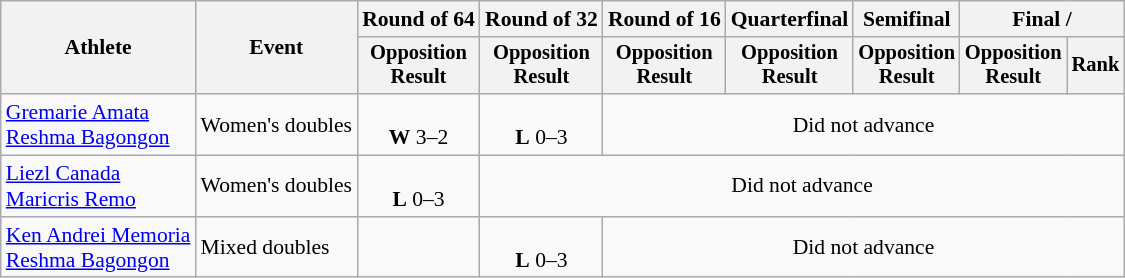<table class="wikitable" style="font-size:90%;">
<tr>
<th rowspan=2>Athlete</th>
<th rowspan=2>Event</th>
<th>Round of 64</th>
<th>Round of 32</th>
<th>Round of 16</th>
<th>Quarterfinal</th>
<th>Semifinal</th>
<th colspan=2>Final / </th>
</tr>
<tr style="font-size:95%">
<th>Opposition<br>Result</th>
<th>Opposition<br>Result</th>
<th>Opposition<br>Result</th>
<th>Opposition<br>Result</th>
<th>Opposition<br>Result</th>
<th>Opposition<br>Result</th>
<th>Rank</th>
</tr>
<tr align=center>
<td align=left><a href='#'>Gremarie Amata</a><br><a href='#'>Reshma Bagongon</a></td>
<td align=left>Women's doubles</td>
<td><br> <strong>W</strong> 3–2</td>
<td><br> <strong>L</strong> 0–3</td>
<td colspan=7>Did not advance</td>
</tr>
<tr align=center>
<td align=left><a href='#'>Liezl Canada</a><br><a href='#'>Maricris Remo</a></td>
<td align=left>Women's doubles</td>
<td><br> <strong>L</strong> 0–3</td>
<td colspan=7>Did not advance</td>
</tr>
<tr align=center>
<td align=left><a href='#'>Ken Andrei Memoria</a><br><a href='#'>Reshma Bagongon</a></td>
<td align=left>Mixed doubles</td>
<td></td>
<td><br> <strong>L</strong> 0–3</td>
<td colspan=6>Did not advance</td>
</tr>
</table>
